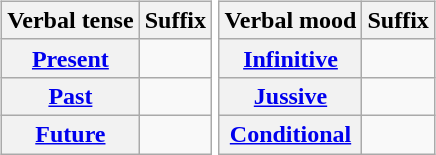<table style="margin: 0 auto;">
<tr>
<td><br><table class="wikitable" style="margin: 0 auto;">
<tr>
<th>Verbal tense</th>
<th>Suffix</th>
</tr>
<tr>
<th><a href='#'>Present</a></th>
<td></td>
</tr>
<tr>
<th><a href='#'>Past</a></th>
<td></td>
</tr>
<tr>
<th><a href='#'>Future</a></th>
<td></td>
</tr>
</table>
</td>
<td><br><table class="wikitable" style="margin: 0 auto;">
<tr>
<th>Verbal mood</th>
<th>Suffix</th>
</tr>
<tr>
<th><a href='#'>Infinitive</a></th>
<td></td>
</tr>
<tr>
<th><a href='#'>Jussive</a></th>
<td></td>
</tr>
<tr>
<th><a href='#'>Conditional</a></th>
<td></td>
</tr>
</table>
</td>
</tr>
</table>
